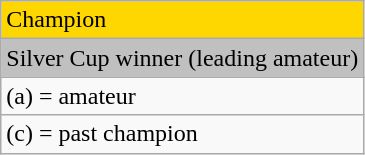<table class="wikitable">
<tr style="background:gold">
<td>Champion</td>
</tr>
<tr style="background:silver">
<td>Silver Cup winner (leading amateur)</td>
</tr>
<tr>
<td>(a) = amateur</td>
</tr>
<tr>
<td>(c) = past champion</td>
</tr>
</table>
